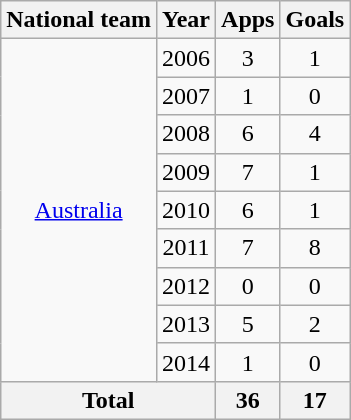<table class="wikitable" style="text-align:center">
<tr>
<th>National team</th>
<th>Year</th>
<th>Apps</th>
<th>Goals</th>
</tr>
<tr>
<td rowspan="9"><a href='#'>Australia</a></td>
<td>2006</td>
<td>3</td>
<td>1</td>
</tr>
<tr>
<td>2007</td>
<td>1</td>
<td>0</td>
</tr>
<tr>
<td>2008</td>
<td>6</td>
<td>4</td>
</tr>
<tr>
<td>2009</td>
<td>7</td>
<td>1</td>
</tr>
<tr>
<td>2010</td>
<td>6</td>
<td>1</td>
</tr>
<tr>
<td>2011</td>
<td>7</td>
<td>8</td>
</tr>
<tr>
<td>2012</td>
<td>0</td>
<td>0</td>
</tr>
<tr>
<td>2013</td>
<td>5</td>
<td>2</td>
</tr>
<tr>
<td>2014</td>
<td>1</td>
<td>0</td>
</tr>
<tr>
<th colspan="2">Total</th>
<th>36</th>
<th>17</th>
</tr>
</table>
